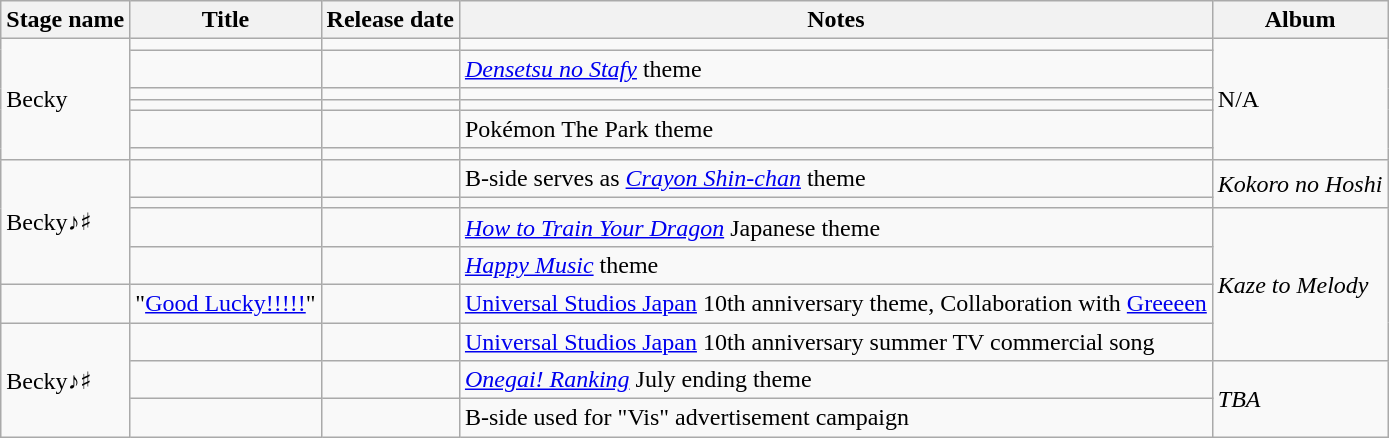<table class="wikitable">
<tr>
<th>Stage name</th>
<th>Title</th>
<th>Release date</th>
<th>Notes</th>
<th>Album</th>
</tr>
<tr>
<td rowspan="6">Becky</td>
<td></td>
<td></td>
<td></td>
<td rowspan="6">N/A</td>
</tr>
<tr>
<td></td>
<td></td>
<td><em><a href='#'>Densetsu no Stafy</a></em> theme</td>
</tr>
<tr>
<td></td>
<td></td>
<td></td>
</tr>
<tr>
<td></td>
<td></td>
<td></td>
</tr>
<tr>
<td></td>
<td></td>
<td>Pokémon The Park theme</td>
</tr>
<tr>
<td></td>
<td></td>
<td></td>
</tr>
<tr>
<td rowspan="4">Becky♪♯</td>
<td></td>
<td></td>
<td>B-side serves as <em><a href='#'>Crayon Shin-chan</a></em> theme</td>
<td rowspan="2"><em>Kokoro no Hoshi</em></td>
</tr>
<tr>
<td></td>
<td></td>
<td></td>
</tr>
<tr>
<td></td>
<td></td>
<td><em><a href='#'>How to Train Your Dragon</a></em> Japanese theme</td>
<td rowspan="4"><em>Kaze to Melody</em></td>
</tr>
<tr>
<td></td>
<td></td>
<td><em><a href='#'>Happy Music</a></em> theme</td>
</tr>
<tr>
<td></td>
<td>"<a href='#'>Good Lucky!!!!!</a>"</td>
<td></td>
<td><a href='#'>Universal Studios Japan</a> 10th anniversary theme, Collaboration with <a href='#'>Greeeen</a></td>
</tr>
<tr>
<td rowspan="3">Becky♪♯</td>
<td></td>
<td></td>
<td><a href='#'>Universal Studios Japan</a> 10th anniversary summer TV commercial song</td>
</tr>
<tr>
<td></td>
<td></td>
<td><em><a href='#'>Onegai! Ranking</a></em> July ending theme</td>
<td rowspan="2"><em>TBA</em></td>
</tr>
<tr>
<td></td>
<td></td>
<td>B-side used for "Vis" advertisement campaign</td>
</tr>
</table>
